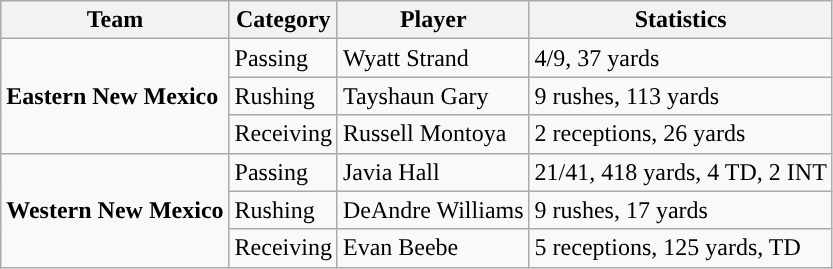<table class="wikitable" style="float: left;">
<tr>
<th>Team</th>
<th>Category</th>
<th>Player</th>
<th>Statistics</th>
</tr>
<tr>
<td rowspan=3><strong>Eastern New Mexico</strong></td>
<td>Passing</td>
<td>Wyatt Strand</td>
<td>4/9, 37 yards</td>
</tr>
<tr>
<td>Rushing</td>
<td>Tayshaun Gary</td>
<td>9 rushes, 113 yards</td>
</tr>
<tr>
<td>Receiving</td>
<td>Russell Montoya</td>
<td>2 receptions, 26 yards</td>
</tr>
<tr>
<td rowspan=3><strong>Western New Mexico</strong></td>
<td>Passing</td>
<td>Javia Hall</td>
<td>21/41, 418 yards, 4 TD, 2 INT</td>
</tr>
<tr>
<td>Rushing</td>
<td>DeAndre Williams</td>
<td>9 rushes, 17 yards</td>
</tr>
<tr>
<td>Receiving</td>
<td>Evan Beebe</td>
<td>5 receptions, 125 yards, TD</td>
</tr>
</table>
